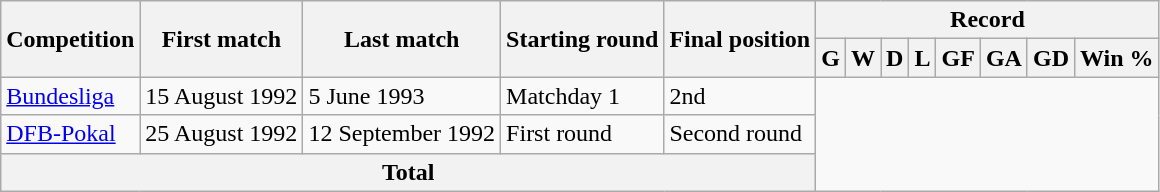<table class="wikitable" style="text-align: center">
<tr>
<th rowspan="2">Competition</th>
<th rowspan="2">First match</th>
<th rowspan="2">Last match</th>
<th rowspan="2">Starting round</th>
<th rowspan="2">Final position</th>
<th colspan="8">Record</th>
</tr>
<tr>
<th>G</th>
<th>W</th>
<th>D</th>
<th>L</th>
<th>GF</th>
<th>GA</th>
<th>GD</th>
<th>Win %</th>
</tr>
<tr>
<td align=left><a href='#'>Bundesliga</a></td>
<td align=left>15 August 1992 </td>
<td align=left>5 June 1993</td>
<td align=left>Matchday 1</td>
<td align=left>2nd<br></td>
</tr>
<tr>
<td align=left><a href='#'>DFB-Pokal</a></td>
<td align=left>25 August 1992</td>
<td align=left>12 September 1992</td>
<td align=left>First round</td>
<td align=left>Second round<br></td>
</tr>
<tr>
<th colspan="5">Total<br></th>
</tr>
</table>
